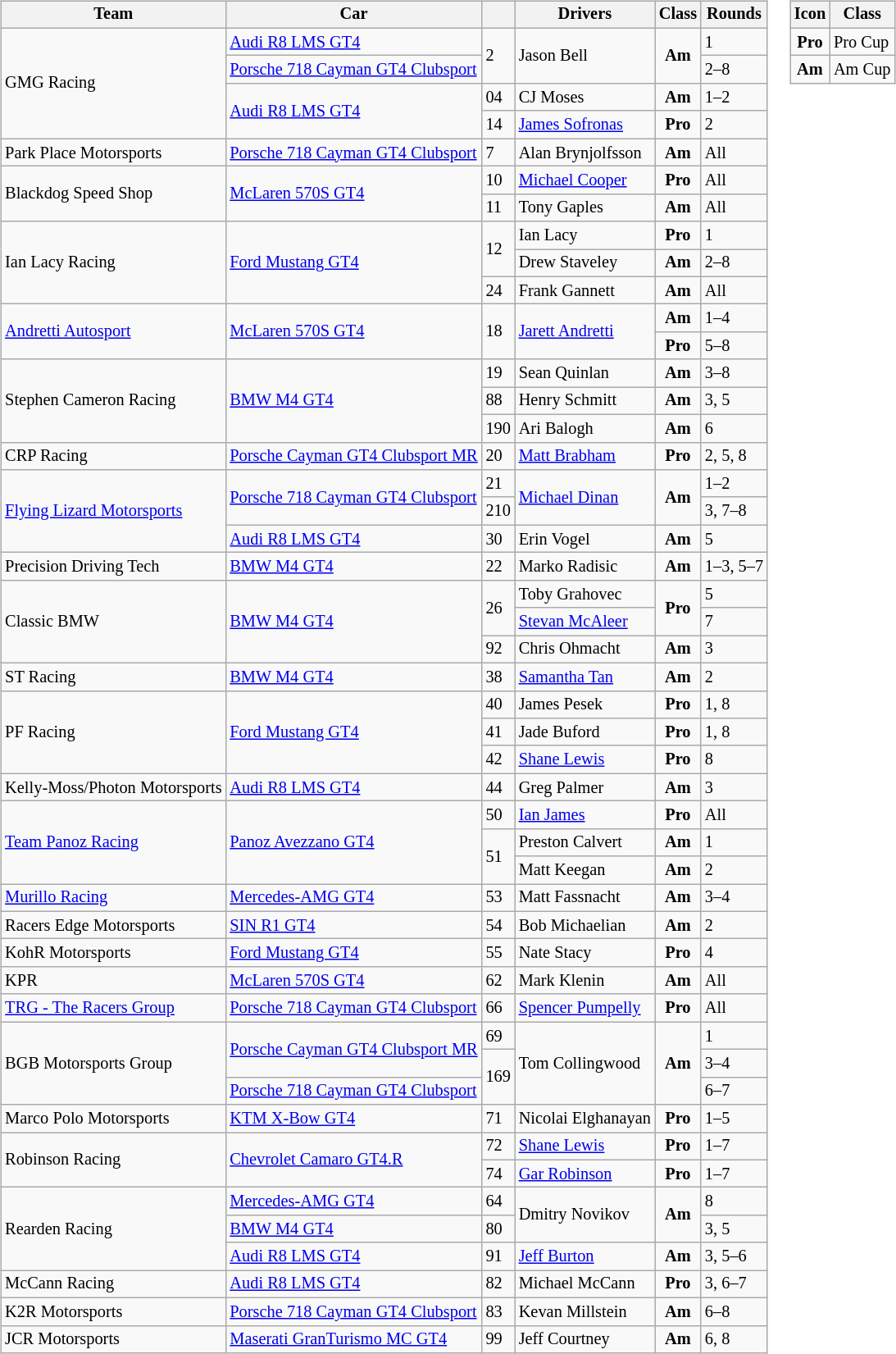<table>
<tr>
<td><br><table class="wikitable" style="font-size: 85%;">
<tr>
<th>Team</th>
<th>Car</th>
<th></th>
<th>Drivers</th>
<th>Class</th>
<th>Rounds</th>
</tr>
<tr>
<td rowspan=4> GMG Racing</td>
<td><a href='#'>Audi R8 LMS GT4</a></td>
<td rowspan=2>2</td>
<td rowspan=2> Jason Bell</td>
<td rowspan=2 align=center><strong><span>Am</span></strong></td>
<td>1</td>
</tr>
<tr>
<td><a href='#'>Porsche 718 Cayman GT4 Clubsport</a></td>
<td>2–8</td>
</tr>
<tr>
<td rowspan=2><a href='#'>Audi R8 LMS GT4</a></td>
<td>04</td>
<td> CJ Moses</td>
<td align=center><strong><span>Am</span></strong></td>
<td>1–2</td>
</tr>
<tr>
<td>14</td>
<td> <a href='#'>James Sofronas</a></td>
<td align=center><strong><span>Pro</span></strong></td>
<td>2</td>
</tr>
<tr>
<td> Park Place Motorsports</td>
<td><a href='#'>Porsche 718 Cayman GT4 Clubsport</a></td>
<td>7</td>
<td> Alan Brynjolfsson</td>
<td align=center><strong><span>Am</span></strong></td>
<td>All</td>
</tr>
<tr>
<td rowspan=2> Blackdog Speed Shop</td>
<td rowspan=2><a href='#'>McLaren 570S GT4</a></td>
<td>10</td>
<td> <a href='#'>Michael Cooper</a></td>
<td align=center><strong><span>Pro</span></strong></td>
<td>All</td>
</tr>
<tr>
<td>11</td>
<td> Tony Gaples</td>
<td align=center><strong><span>Am</span></strong></td>
<td>All</td>
</tr>
<tr>
<td rowspan=3> Ian Lacy Racing</td>
<td rowspan=3><a href='#'>Ford Mustang GT4</a></td>
<td rowspan=2>12</td>
<td> Ian Lacy</td>
<td align=center><strong><span>Pro</span></strong></td>
<td>1</td>
</tr>
<tr>
<td> Drew Staveley</td>
<td align=center><strong><span>Am</span></strong></td>
<td>2–8</td>
</tr>
<tr>
<td>24</td>
<td> Frank Gannett</td>
<td align=center><strong><span>Am</span></strong></td>
<td>All</td>
</tr>
<tr>
<td rowspan=2> <a href='#'>Andretti Autosport</a></td>
<td rowspan=2><a href='#'>McLaren 570S GT4</a></td>
<td rowspan=2>18</td>
<td rowspan=2> <a href='#'>Jarett Andretti</a></td>
<td align=center><strong><span>Am</span></strong></td>
<td>1–4</td>
</tr>
<tr>
<td align=center><strong><span>Pro</span></strong></td>
<td>5–8</td>
</tr>
<tr>
<td rowspan=3> Stephen Cameron Racing</td>
<td rowspan=3><a href='#'>BMW M4 GT4</a></td>
<td>19</td>
<td> Sean Quinlan</td>
<td align=center><strong><span>Am</span></strong></td>
<td>3–8</td>
</tr>
<tr>
<td>88</td>
<td> Henry Schmitt</td>
<td align=center><strong><span>Am</span></strong></td>
<td>3, 5</td>
</tr>
<tr>
<td>190</td>
<td> Ari Balogh</td>
<td align=center><strong><span>Am</span></strong></td>
<td>6</td>
</tr>
<tr>
<td> CRP Racing</td>
<td><a href='#'>Porsche Cayman GT4 Clubsport MR</a></td>
<td>20</td>
<td> <a href='#'>Matt Brabham</a></td>
<td align=center><strong><span>Pro</span></strong></td>
<td>2, 5, 8</td>
</tr>
<tr>
<td rowspan=3> <a href='#'>Flying Lizard Motorsports</a></td>
<td rowspan=2><a href='#'>Porsche 718 Cayman GT4 Clubsport</a></td>
<td>21</td>
<td rowspan=2> <a href='#'>Michael Dinan</a></td>
<td rowspan=2 align=center><strong><span>Am</span></strong></td>
<td>1–2</td>
</tr>
<tr>
<td>210</td>
<td>3, 7–8</td>
</tr>
<tr>
<td><a href='#'>Audi R8 LMS GT4</a></td>
<td>30</td>
<td> Erin Vogel</td>
<td align=center><strong><span>Am</span></strong></td>
<td>5</td>
</tr>
<tr>
<td> Precision Driving Tech</td>
<td><a href='#'>BMW M4 GT4</a></td>
<td>22</td>
<td> Marko Radisic</td>
<td align=center><strong><span>Am</span></strong></td>
<td>1–3, 5–7</td>
</tr>
<tr>
<td rowspan=3> Classic BMW</td>
<td rowspan=3><a href='#'>BMW M4 GT4</a></td>
<td rowspan=2>26</td>
<td> Toby Grahovec</td>
<td rowspan=2 align=center><strong><span>Pro</span></strong></td>
<td>5</td>
</tr>
<tr>
<td> <a href='#'>Stevan McAleer</a></td>
<td>7</td>
</tr>
<tr>
<td>92</td>
<td> Chris Ohmacht</td>
<td align=center><strong><span>Am</span></strong></td>
<td>3</td>
</tr>
<tr>
<td> ST Racing</td>
<td><a href='#'>BMW M4 GT4</a></td>
<td>38</td>
<td> <a href='#'>Samantha Tan</a></td>
<td align=center><strong><span>Am</span></strong></td>
<td>2</td>
</tr>
<tr>
<td rowspan=3> PF Racing</td>
<td rowspan=3><a href='#'>Ford Mustang GT4</a></td>
<td>40</td>
<td> James Pesek</td>
<td align=center><strong><span>Pro</span></strong></td>
<td>1, 8</td>
</tr>
<tr>
<td>41</td>
<td> Jade Buford</td>
<td align=center><strong><span>Pro</span></strong></td>
<td>1, 8</td>
</tr>
<tr>
<td>42</td>
<td> <a href='#'>Shane Lewis</a></td>
<td align=center><strong><span>Pro</span></strong></td>
<td>8</td>
</tr>
<tr>
<td> Kelly-Moss/Photon Motorsports</td>
<td><a href='#'>Audi R8 LMS GT4</a></td>
<td>44</td>
<td> Greg Palmer</td>
<td align=center><strong><span>Am</span></strong></td>
<td>3</td>
</tr>
<tr>
<td rowspan=3> <a href='#'>Team Panoz Racing</a></td>
<td rowspan=3><a href='#'>Panoz Avezzano GT4</a></td>
<td>50</td>
<td> <a href='#'>Ian James</a></td>
<td align=center><strong><span>Pro</span></strong></td>
<td>All</td>
</tr>
<tr>
<td rowspan=2>51</td>
<td> Preston Calvert</td>
<td align=center><strong><span>Am</span></strong></td>
<td>1</td>
</tr>
<tr>
<td> Matt Keegan</td>
<td align=center><strong><span>Am</span></strong></td>
<td>2</td>
</tr>
<tr>
<td> <a href='#'>Murillo Racing</a></td>
<td><a href='#'>Mercedes-AMG GT4</a></td>
<td>53</td>
<td> Matt Fassnacht</td>
<td align=center><strong><span>Am</span></strong></td>
<td>3–4</td>
</tr>
<tr>
<td> Racers Edge Motorsports</td>
<td><a href='#'>SIN R1 GT4</a></td>
<td>54</td>
<td> Bob Michaelian</td>
<td align=center><strong><span>Am</span></strong></td>
<td>2</td>
</tr>
<tr>
<td> KohR Motorsports</td>
<td><a href='#'>Ford Mustang GT4</a></td>
<td>55</td>
<td> Nate Stacy</td>
<td align=center><strong><span>Pro</span></strong></td>
<td>4</td>
</tr>
<tr>
<td> KPR</td>
<td><a href='#'>McLaren 570S GT4</a></td>
<td>62</td>
<td> Mark Klenin</td>
<td align=center><strong><span>Am</span></strong></td>
<td>All</td>
</tr>
<tr>
<td> <a href='#'>TRG - The Racers Group</a></td>
<td><a href='#'>Porsche 718 Cayman GT4 Clubsport</a></td>
<td>66</td>
<td> <a href='#'>Spencer Pumpelly</a></td>
<td align=center><strong><span>Pro</span></strong></td>
<td>All</td>
</tr>
<tr>
<td rowspan=3> BGB Motorsports Group</td>
<td rowspan=2><a href='#'>Porsche Cayman GT4 Clubsport MR</a></td>
<td>69</td>
<td rowspan=3> Tom Collingwood</td>
<td rowspan=3 align=center><strong><span>Am</span></strong></td>
<td>1</td>
</tr>
<tr>
<td rowspan=2>169</td>
<td>3–4</td>
</tr>
<tr>
<td><a href='#'>Porsche 718 Cayman GT4 Clubsport</a></td>
<td>6–7</td>
</tr>
<tr>
<td> Marco Polo Motorsports</td>
<td><a href='#'>KTM X-Bow GT4</a></td>
<td>71</td>
<td> Nicolai Elghanayan</td>
<td align=center><strong><span>Pro</span></strong></td>
<td>1–5</td>
</tr>
<tr>
<td rowspan=2> Robinson Racing</td>
<td rowspan=2><a href='#'>Chevrolet Camaro GT4.R</a></td>
<td>72</td>
<td> <a href='#'>Shane Lewis</a></td>
<td align=center><strong><span>Pro</span></strong></td>
<td>1–7</td>
</tr>
<tr>
<td>74</td>
<td> <a href='#'>Gar Robinson</a></td>
<td align=center><strong><span>Pro</span></strong></td>
<td>1–7</td>
</tr>
<tr>
<td rowspan=3> Rearden Racing</td>
<td><a href='#'>Mercedes-AMG GT4</a></td>
<td>64</td>
<td rowspan=2> Dmitry Novikov</td>
<td rowspan=2 align=center><strong><span>Am</span></strong></td>
<td>8</td>
</tr>
<tr>
<td><a href='#'>BMW M4 GT4</a></td>
<td>80</td>
<td>3, 5</td>
</tr>
<tr>
<td><a href='#'>Audi R8 LMS GT4</a></td>
<td>91</td>
<td> <a href='#'>Jeff Burton</a></td>
<td align=center><strong><span>Am</span></strong></td>
<td>3, 5–6</td>
</tr>
<tr>
<td> McCann Racing</td>
<td><a href='#'>Audi R8 LMS GT4</a></td>
<td>82</td>
<td> Michael McCann</td>
<td align=center><strong><span>Pro</span></strong></td>
<td>3, 6–7</td>
</tr>
<tr>
<td> K2R Motorsports</td>
<td><a href='#'>Porsche 718 Cayman GT4 Clubsport</a></td>
<td>83</td>
<td> Kevan Millstein</td>
<td align=center><strong><span>Am</span></strong></td>
<td>6–8</td>
</tr>
<tr>
<td> JCR Motorsports</td>
<td><a href='#'>Maserati GranTurismo MC GT4</a></td>
<td>99</td>
<td> Jeff Courtney</td>
<td align=center><strong><span>Am</span></strong></td>
<td>6, 8</td>
</tr>
</table>
</td>
<td valign="top"><br><table class="wikitable" style="font-size: 85%;">
<tr>
<th>Icon</th>
<th>Class</th>
</tr>
<tr>
<td align=center><strong><span>Pro</span></strong></td>
<td>Pro Cup</td>
</tr>
<tr>
<td align=center><strong><span>Am</span></strong></td>
<td>Am Cup</td>
</tr>
</table>
</td>
</tr>
</table>
